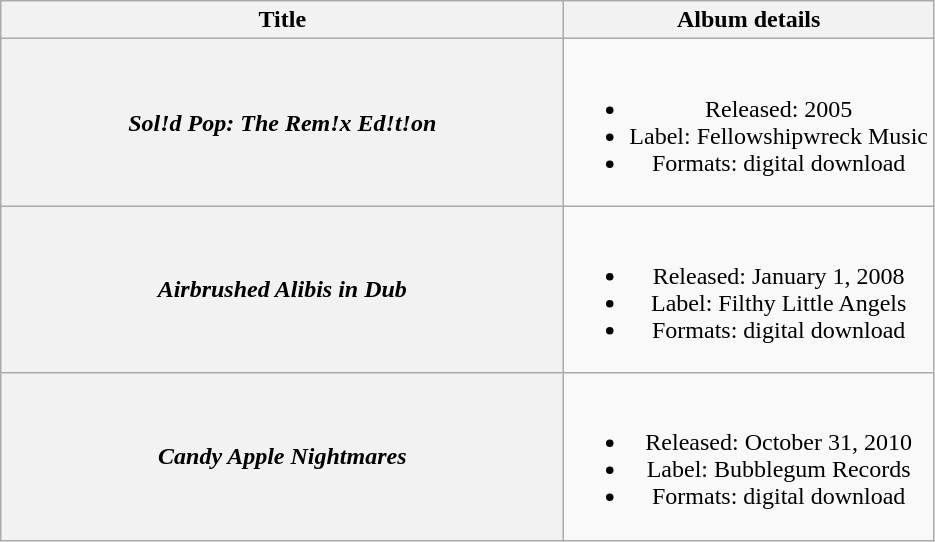<table class="wikitable plainrowheaders" style="text-align:center; border:1">
<tr>
<th scope="col" style="width:23em;">Title</th>
<th scope="col">Album details</th>
</tr>
<tr>
<th scope="row"><em>Sol!d Pop: The Rem!x Ed!t!on</em></th>
<td><br><ul><li>Released: 2005</li><li>Label:  Fellowshipwreck Music</li><li>Formats: digital download</li></ul></td>
</tr>
<tr>
<th scope="row"><em>Airbrushed Alibis in Dub</em></th>
<td><br><ul><li>Released: January 1, 2008</li><li>Label: Filthy Little Angels</li><li>Formats: digital download</li></ul></td>
</tr>
<tr>
<th scope="row"><em>Candy Apple Nightmares</em></th>
<td><br><ul><li>Released: October 31, 2010</li><li>Label: Bubblegum Records</li><li>Formats: digital download</li></ul></td>
</tr>
</table>
